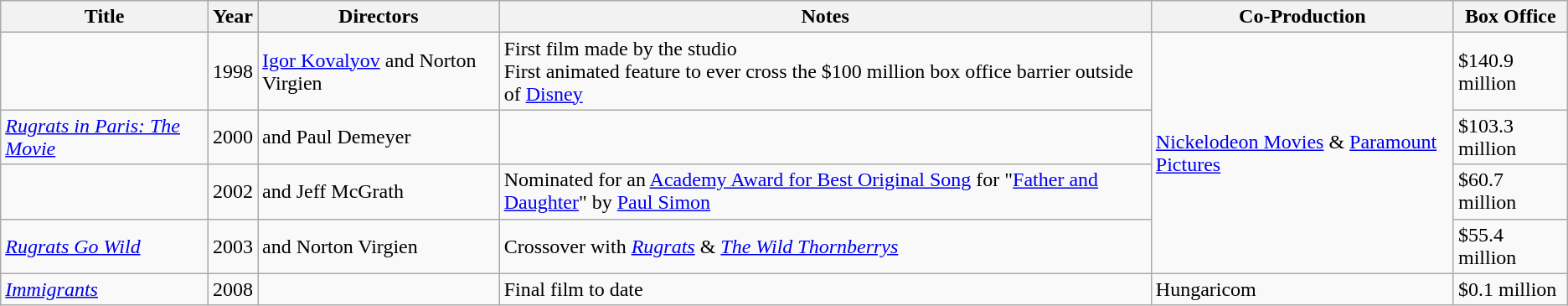<table class="wikitable sortable">
<tr>
<th>Title</th>
<th>Year</th>
<th>Directors</th>
<th>Notes</th>
<th>Co-Production</th>
<th>Box Office</th>
</tr>
<tr>
<td><em></em></td>
<td>1998</td>
<td><a href='#'>Igor Kovalyov</a> and Norton Virgien</td>
<td>First film made by the studio<br>First animated feature to ever cross the $100 million box office barrier outside of <a href='#'>Disney</a></td>
<td rowspan=4><a href='#'>Nickelodeon Movies</a> & <a href='#'>Paramount Pictures</a></td>
<td>$140.9 million</td>
</tr>
<tr>
<td><em><a href='#'>Rugrats in Paris: The Movie</a></em></td>
<td>2000</td>
<td> and Paul Demeyer</td>
<td></td>
<td>$103.3 million</td>
</tr>
<tr>
<td><em></em></td>
<td>2002</td>
<td> and Jeff McGrath</td>
<td>Nominated for an <a href='#'>Academy Award for Best Original Song</a> for "<a href='#'>Father and Daughter</a>" by <a href='#'>Paul Simon</a></td>
<td>$60.7 million</td>
</tr>
<tr>
<td><em><a href='#'>Rugrats Go Wild</a></em></td>
<td>2003</td>
<td> and Norton Virgien</td>
<td>Crossover with <em><a href='#'>Rugrats</a></em> & <em><a href='#'>The Wild Thornberrys</a></em></td>
<td>$55.4 million</td>
</tr>
<tr>
<td><em><a href='#'>Immigrants</a></em></td>
<td>2008</td>
<td></td>
<td>Final film to date</td>
<td>Hungaricom</td>
<td>$0.1 million</td>
</tr>
</table>
